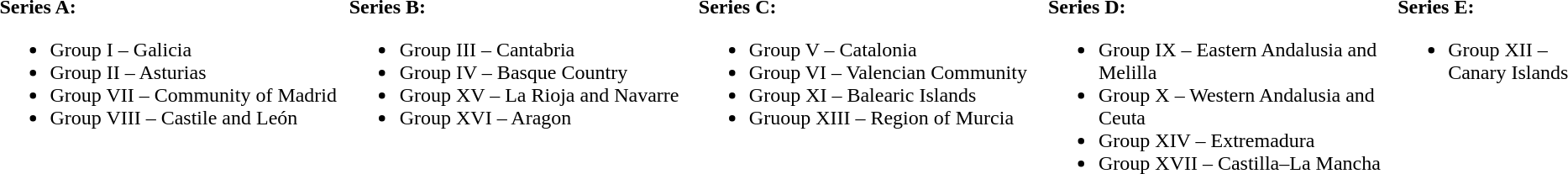<table>
<tr>
<td valign="top" width="22%"><br><strong>Series A:</strong><ul><li>Group I – Galicia </li><li>Group II – Asturias </li><li>Group VII – Community of Madrid </li><li>Group VIII – Castile and León </li></ul></td>
<td valign="top" width="22%"><br><strong>Series B:</strong><ul><li>Group III – Cantabria </li><li>Group IV – Basque Country </li><li>Group XV – La Rioja and Navarre </li><li>Group XVI – Aragon </li></ul></td>
<td valign="top" width="22%"><br><strong>Series C:</strong><ul><li>Group V – Catalonia </li><li>Group VI – Valencian Community </li><li>Group XI – Balearic Islands </li><li>Gruoup XIII – Region of Murcia </li></ul></td>
<td valign="top" width="22%"><br><strong>Series D:</strong><ul><li>Group IX – Eastern Andalusia and Melilla </li><li>Group X – Western Andalusia and Ceuta </li><li>Group XIV – Extremadura </li><li>Group XVII – Castilla–La Mancha </li></ul></td>
<td valign="top" width="22%"><br><strong>Series E:</strong><ul><li>Group XII – Canary Islands </li></ul></td>
</tr>
</table>
